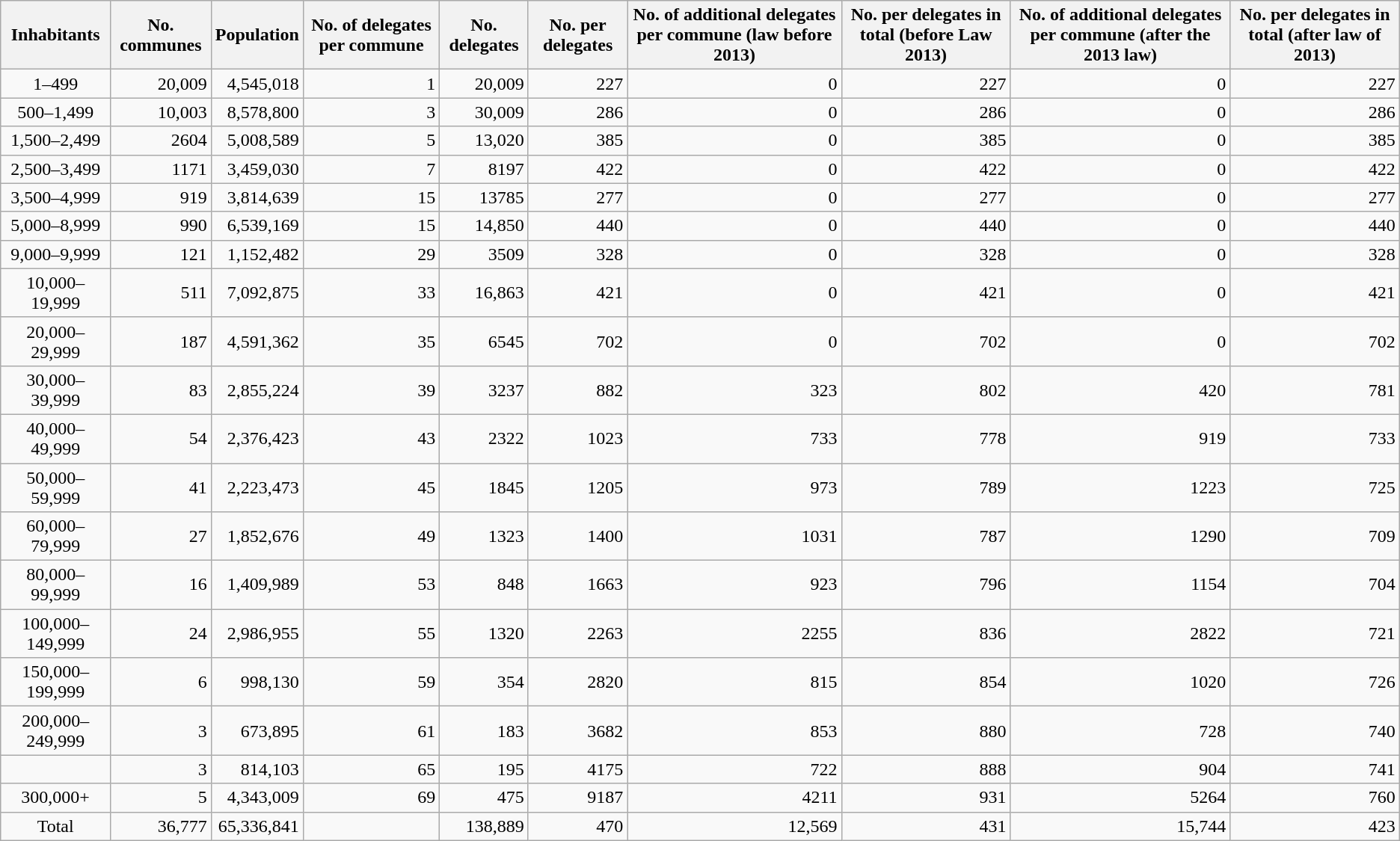<table class=wikitable style=text-align:right>
<tr>
<th>Inhabitants</th>
<th>No. communes</th>
<th>Population</th>
<th>No. of delegates per commune</th>
<th>No. delegates</th>
<th>No. per delegates</th>
<th>No. of additional delegates per commune (law before 2013)</th>
<th>No. per delegates in total (before Law 2013)</th>
<th>No. of additional delegates per commune (after the 2013 law)</th>
<th>No. per delegates in total (after law of 2013)</th>
</tr>
<tr>
<td align=center>1–499</td>
<td>20,009</td>
<td>4,545,018</td>
<td>1</td>
<td>20,009</td>
<td>227</td>
<td>0</td>
<td>227</td>
<td>0</td>
<td>227</td>
</tr>
<tr>
<td align=center>500–1,499</td>
<td>10,003</td>
<td>8,578,800</td>
<td>3</td>
<td>30,009</td>
<td>286</td>
<td>0</td>
<td>286</td>
<td>0</td>
<td>286</td>
</tr>
<tr>
<td align=center>1,500–2,499</td>
<td>2604</td>
<td>5,008,589</td>
<td>5</td>
<td>13,020</td>
<td>385</td>
<td>0</td>
<td>385</td>
<td>0</td>
<td>385</td>
</tr>
<tr>
<td align=center>2,500–3,499</td>
<td>1171</td>
<td>3,459,030</td>
<td>7</td>
<td>8197</td>
<td>422</td>
<td>0</td>
<td>422</td>
<td>0</td>
<td>422</td>
</tr>
<tr>
<td align=center>3,500–4,999</td>
<td>919</td>
<td>3,814,639</td>
<td>15</td>
<td>13785</td>
<td>277</td>
<td>0</td>
<td>277</td>
<td>0</td>
<td>277</td>
</tr>
<tr>
<td align=center>5,000–8,999</td>
<td>990</td>
<td>6,539,169</td>
<td>15</td>
<td>14,850</td>
<td>440</td>
<td>0</td>
<td>440</td>
<td>0</td>
<td>440</td>
</tr>
<tr>
<td align=center>9,000–9,999</td>
<td>121</td>
<td>1,152,482</td>
<td>29</td>
<td>3509</td>
<td>328</td>
<td>0</td>
<td>328</td>
<td>0</td>
<td>328</td>
</tr>
<tr>
<td align=center>10,000–19,999</td>
<td>511</td>
<td>7,092,875</td>
<td>33</td>
<td>16,863</td>
<td>421</td>
<td>0</td>
<td>421</td>
<td>0</td>
<td>421</td>
</tr>
<tr>
<td align=center>20,000–29,999</td>
<td>187</td>
<td>4,591,362</td>
<td>35</td>
<td>6545</td>
<td>702</td>
<td>0</td>
<td>702</td>
<td>0</td>
<td>702</td>
</tr>
<tr>
<td align=center>30,000–39,999</td>
<td>83</td>
<td>2,855,224</td>
<td>39</td>
<td>3237</td>
<td>882</td>
<td>323</td>
<td>802</td>
<td>420</td>
<td>781</td>
</tr>
<tr>
<td align=center>40,000–49,999</td>
<td>54</td>
<td>2,376,423</td>
<td>43</td>
<td>2322</td>
<td>1023</td>
<td>733</td>
<td>778</td>
<td>919</td>
<td>733</td>
</tr>
<tr>
<td align=center>50,000–59,999</td>
<td>41</td>
<td>2,223,473</td>
<td>45</td>
<td>1845</td>
<td>1205</td>
<td>973</td>
<td>789</td>
<td>1223</td>
<td>725</td>
</tr>
<tr>
<td align=center>60,000–79,999</td>
<td>27</td>
<td>1,852,676</td>
<td>49</td>
<td>1323</td>
<td>1400</td>
<td>1031</td>
<td>787</td>
<td>1290</td>
<td>709</td>
</tr>
<tr>
<td align=center>80,000–99,999</td>
<td>16</td>
<td>1,409,989</td>
<td>53</td>
<td>848</td>
<td>1663</td>
<td>923</td>
<td>796</td>
<td>1154</td>
<td>704</td>
</tr>
<tr>
<td align=center>100,000–149,999</td>
<td>24</td>
<td>2,986,955</td>
<td>55</td>
<td>1320</td>
<td>2263</td>
<td>2255</td>
<td>836</td>
<td>2822</td>
<td>721</td>
</tr>
<tr>
<td align=center>150,000–199,999</td>
<td>6</td>
<td>998,130</td>
<td>59</td>
<td>354</td>
<td>2820</td>
<td>815</td>
<td>854</td>
<td>1020</td>
<td>726</td>
</tr>
<tr>
<td align=center>200,000–249,999</td>
<td>3</td>
<td>673,895</td>
<td>61</td>
<td>183</td>
<td>3682</td>
<td>853</td>
<td>880</td>
<td>728</td>
<td>740</td>
</tr>
<tr>
<td align=center></td>
<td>3</td>
<td>814,103</td>
<td>65</td>
<td>195</td>
<td>4175</td>
<td>722</td>
<td>888</td>
<td>904</td>
<td>741</td>
</tr>
<tr>
<td align=center>300,000+</td>
<td>5</td>
<td>4,343,009</td>
<td>69</td>
<td>475</td>
<td>9187</td>
<td>4211</td>
<td>931</td>
<td>5264</td>
<td>760</td>
</tr>
<tr>
<td align=center>Total</td>
<td>36,777</td>
<td>65,336,841</td>
<td></td>
<td>138,889</td>
<td>470</td>
<td>12,569</td>
<td>431</td>
<td>15,744</td>
<td>423</td>
</tr>
</table>
